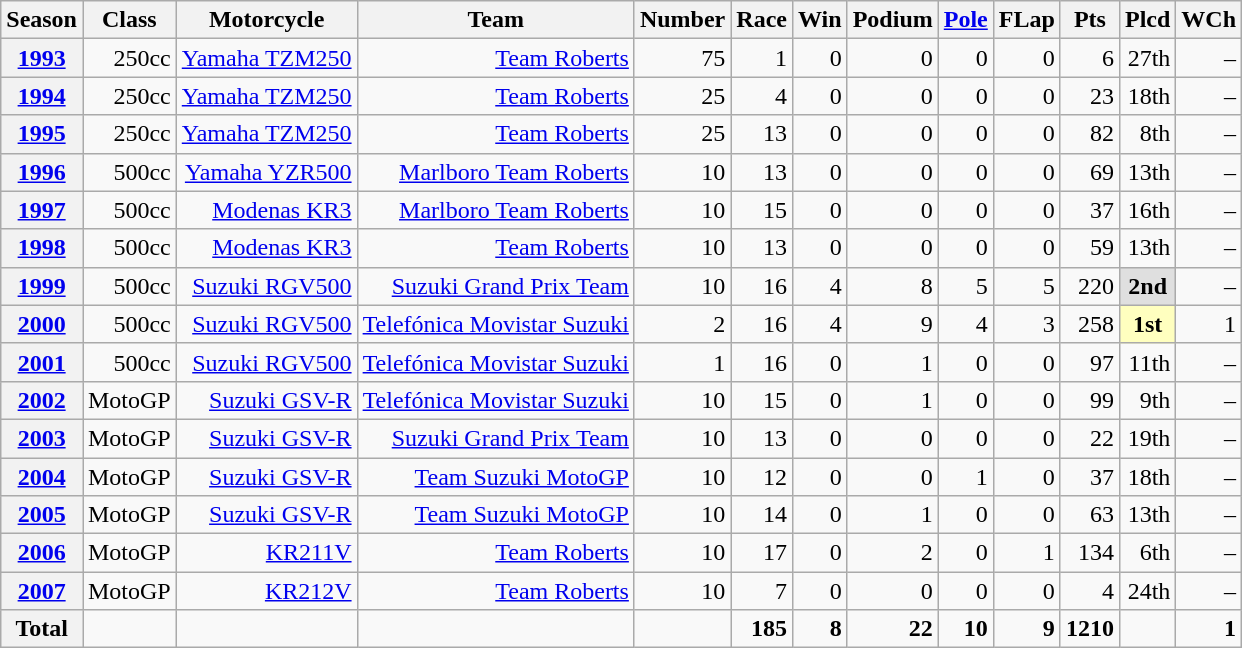<table class="wikitable">
<tr>
<th>Season</th>
<th>Class</th>
<th>Motorcycle</th>
<th>Team</th>
<th>Number</th>
<th>Race</th>
<th>Win</th>
<th>Podium</th>
<th><a href='#'>Pole</a></th>
<th>FLap</th>
<th>Pts</th>
<th>Plcd</th>
<th>WCh</th>
</tr>
<tr align="right">
<th><a href='#'>1993</a></th>
<td>250cc</td>
<td><a href='#'>Yamaha TZM250</a></td>
<td><a href='#'>Team Roberts</a></td>
<td>75</td>
<td>1</td>
<td>0</td>
<td>0</td>
<td>0</td>
<td>0</td>
<td>6</td>
<td>27th</td>
<td>–</td>
</tr>
<tr align="right">
<th><a href='#'>1994</a></th>
<td>250cc</td>
<td><a href='#'>Yamaha TZM250</a></td>
<td><a href='#'>Team Roberts</a></td>
<td>25</td>
<td>4</td>
<td>0</td>
<td>0</td>
<td>0</td>
<td>0</td>
<td>23</td>
<td>18th</td>
<td>–</td>
</tr>
<tr align="right">
<th><a href='#'>1995</a></th>
<td>250cc</td>
<td><a href='#'>Yamaha TZM250</a></td>
<td><a href='#'>Team Roberts</a></td>
<td>25</td>
<td>13</td>
<td>0</td>
<td>0</td>
<td>0</td>
<td>0</td>
<td>82</td>
<td>8th</td>
<td>–</td>
</tr>
<tr align="right">
<th><a href='#'>1996</a></th>
<td>500cc</td>
<td><a href='#'>Yamaha YZR500</a></td>
<td><a href='#'>Marlboro Team Roberts</a></td>
<td>10</td>
<td>13</td>
<td>0</td>
<td>0</td>
<td>0</td>
<td>0</td>
<td>69</td>
<td>13th</td>
<td>–</td>
</tr>
<tr align="right">
<th><a href='#'>1997</a></th>
<td>500cc</td>
<td><a href='#'>Modenas KR3</a></td>
<td><a href='#'>Marlboro Team Roberts</a></td>
<td>10</td>
<td>15</td>
<td>0</td>
<td>0</td>
<td>0</td>
<td>0</td>
<td>37</td>
<td>16th</td>
<td>–</td>
</tr>
<tr align="right">
<th><a href='#'>1998</a></th>
<td>500cc</td>
<td><a href='#'>Modenas KR3</a></td>
<td><a href='#'>Team Roberts</a></td>
<td>10</td>
<td>13</td>
<td>0</td>
<td>0</td>
<td>0</td>
<td>0</td>
<td>59</td>
<td>13th</td>
<td>–</td>
</tr>
<tr align="right">
<th><a href='#'>1999</a></th>
<td>500cc</td>
<td><a href='#'>Suzuki RGV500</a></td>
<td><a href='#'>Suzuki Grand Prix Team</a></td>
<td>10</td>
<td>16</td>
<td>4</td>
<td>8</td>
<td>5</td>
<td>5</td>
<td>220</td>
<th style="background:#dfdfdf;">2nd</th>
<td>–</td>
</tr>
<tr align="right">
<th><a href='#'>2000</a></th>
<td>500cc</td>
<td><a href='#'>Suzuki RGV500</a></td>
<td><a href='#'>Telefónica Movistar Suzuki</a></td>
<td>2</td>
<td>16</td>
<td>4</td>
<td>9</td>
<td>4</td>
<td>3</td>
<td>258</td>
<th style="background:#ffffbf;"><strong>1st</strong></th>
<td>1</td>
</tr>
<tr align="right">
<th><a href='#'>2001</a></th>
<td>500cc</td>
<td><a href='#'>Suzuki RGV500</a></td>
<td><a href='#'>Telefónica Movistar Suzuki</a></td>
<td>1</td>
<td>16</td>
<td>0</td>
<td>1</td>
<td>0</td>
<td>0</td>
<td>97</td>
<td>11th</td>
<td>–</td>
</tr>
<tr align="right">
<th><a href='#'>2002</a></th>
<td>MotoGP</td>
<td><a href='#'>Suzuki GSV-R</a></td>
<td><a href='#'>Telefónica Movistar Suzuki</a></td>
<td>10</td>
<td>15</td>
<td>0</td>
<td>1</td>
<td>0</td>
<td>0</td>
<td>99</td>
<td>9th</td>
<td>–</td>
</tr>
<tr align="right">
<th><a href='#'>2003</a></th>
<td>MotoGP</td>
<td><a href='#'>Suzuki GSV-R</a></td>
<td><a href='#'>Suzuki Grand Prix Team</a></td>
<td>10</td>
<td>13</td>
<td>0</td>
<td>0</td>
<td>0</td>
<td>0</td>
<td>22</td>
<td>19th</td>
<td>–</td>
</tr>
<tr align="right">
<th><a href='#'>2004</a></th>
<td>MotoGP</td>
<td><a href='#'>Suzuki GSV-R</a></td>
<td><a href='#'>Team Suzuki MotoGP</a></td>
<td>10</td>
<td>12</td>
<td>0</td>
<td>0</td>
<td>1</td>
<td>0</td>
<td>37</td>
<td>18th</td>
<td>–</td>
</tr>
<tr align="right">
<th><a href='#'>2005</a></th>
<td>MotoGP</td>
<td><a href='#'>Suzuki GSV-R</a></td>
<td><a href='#'>Team Suzuki MotoGP</a></td>
<td>10</td>
<td>14</td>
<td>0</td>
<td>1</td>
<td>0</td>
<td>0</td>
<td>63</td>
<td>13th</td>
<td>–</td>
</tr>
<tr align="right">
<th><a href='#'>2006</a></th>
<td>MotoGP</td>
<td><a href='#'>KR211V</a></td>
<td><a href='#'>Team Roberts</a></td>
<td>10</td>
<td>17</td>
<td>0</td>
<td>2</td>
<td>0</td>
<td>1</td>
<td>134</td>
<td>6th</td>
<td>–</td>
</tr>
<tr align="right">
<th><a href='#'>2007</a></th>
<td>MotoGP</td>
<td><a href='#'>KR212V</a></td>
<td><a href='#'>Team Roberts</a></td>
<td>10</td>
<td>7</td>
<td>0</td>
<td>0</td>
<td>0</td>
<td>0</td>
<td>4</td>
<td>24th</td>
<td>–</td>
</tr>
<tr align="right">
<th>Total</th>
<td></td>
<td></td>
<td></td>
<td></td>
<td><strong>185</strong></td>
<td><strong>8</strong></td>
<td><strong>22</strong></td>
<td><strong>10</strong></td>
<td><strong>9</strong></td>
<td><strong>1210</strong></td>
<td></td>
<td><strong>1</strong></td>
</tr>
</table>
